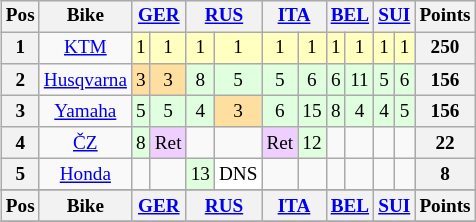<table>
<tr>
<td><br><table class="wikitable" style="font-size: 80%; text-align:center">
<tr valign="top">
<th valign="middle">Pos</th>
<th valign="middle">Bike</th>
<th colspan=2><a href='#'>GER</a><br></th>
<th colspan=2><a href='#'>RUS</a><br></th>
<th colspan=2><a href='#'>ITA</a><br></th>
<th colspan=2><a href='#'>BEL</a><br></th>
<th colspan=2><a href='#'>SUI</a><br></th>
<th valign="middle">Points</th>
</tr>
<tr>
<th>1</th>
<td><a href='#'>KTM</a></td>
<td style="background:#ffffbf;">1</td>
<td style="background:#ffffbf;">1</td>
<td style="background:#ffffbf;">1</td>
<td style="background:#ffffbf;">1</td>
<td style="background:#ffffbf;">1</td>
<td style="background:#ffffbf;">1</td>
<td style="background:#ffffbf;">1</td>
<td style="background:#ffffbf;">1</td>
<td style="background:#ffffbf;">1</td>
<td style="background:#ffffbf;">1</td>
<th>250</th>
</tr>
<tr>
<th>2</th>
<td><a href='#'>Husqvarna</a></td>
<td style="background:#ffdf9f;">3</td>
<td style="background:#ffdf9f;">3</td>
<td style="background:#dfffdf;">8</td>
<td style="background:#dfffdf;">5</td>
<td style="background:#dfffdf;">5</td>
<td style="background:#dfffdf;">6</td>
<td style="background:#dfffdf;">6</td>
<td style="background:#dfffdf;">11</td>
<td style="background:#dfffdf;">5</td>
<td style="background:#dfffdf;">6</td>
<th>156</th>
</tr>
<tr>
<th>3</th>
<td><a href='#'>Yamaha</a></td>
<td style="background:#dfffdf;">5</td>
<td style="background:#dfffdf;">5</td>
<td style="background:#dfffdf;">4</td>
<td style="background:#ffdf9f;">3</td>
<td style="background:#dfffdf;">6</td>
<td style="background:#dfffdf;">15</td>
<td style="background:#dfffdf;">8</td>
<td style="background:#dfffdf;">4</td>
<td style="background:#dfffdf;">4</td>
<td style="background:#dfffdf;">5</td>
<th>156</th>
</tr>
<tr>
<th>4</th>
<td><a href='#'>ČZ</a></td>
<td style="background:#dfffdf;">8</td>
<td style="background:#efcfff;">Ret</td>
<td></td>
<td></td>
<td style="background:#efcfff;">Ret</td>
<td style="background:#dfffdf;">12</td>
<td></td>
<td></td>
<td></td>
<td></td>
<th>22</th>
</tr>
<tr>
<th>5</th>
<td><a href='#'>Honda</a></td>
<td></td>
<td></td>
<td style="background:#dfffdf;">13</td>
<td style="background:#ffffff;">DNS</td>
<td></td>
<td></td>
<td></td>
<td></td>
<td></td>
<td></td>
<th>8</th>
</tr>
<tr>
</tr>
<tr valign="top">
<th valign="middle">Pos</th>
<th valign="middle">Bike</th>
<th colspan=2><a href='#'>GER</a><br></th>
<th colspan=2><a href='#'>RUS</a><br></th>
<th colspan=2><a href='#'>ITA</a><br></th>
<th colspan=2><a href='#'>BEL</a><br></th>
<th colspan=2><a href='#'>SUI</a><br></th>
<th valign="middle">Points</th>
</tr>
<tr>
</tr>
</table>
</td>
<td valign="top"><br></td>
</tr>
</table>
